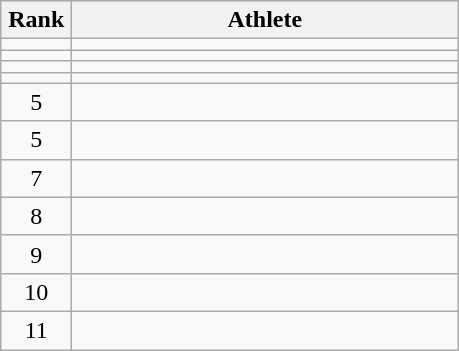<table class="wikitable" style="text-align: center;">
<tr>
<th width=40>Rank</th>
<th width=250>Athlete</th>
</tr>
<tr>
<td></td>
<td align="left"></td>
</tr>
<tr>
<td></td>
<td align="left"></td>
</tr>
<tr>
<td></td>
<td align="left"></td>
</tr>
<tr>
<td></td>
<td align="left"></td>
</tr>
<tr>
<td>5</td>
<td align="left"></td>
</tr>
<tr>
<td>5</td>
<td align="left"></td>
</tr>
<tr>
<td>7</td>
<td align="left"></td>
</tr>
<tr>
<td>8</td>
<td align="left"></td>
</tr>
<tr>
<td>9</td>
<td align="left"></td>
</tr>
<tr>
<td>10</td>
<td align="left"></td>
</tr>
<tr>
<td>11</td>
<td align="left"></td>
</tr>
</table>
